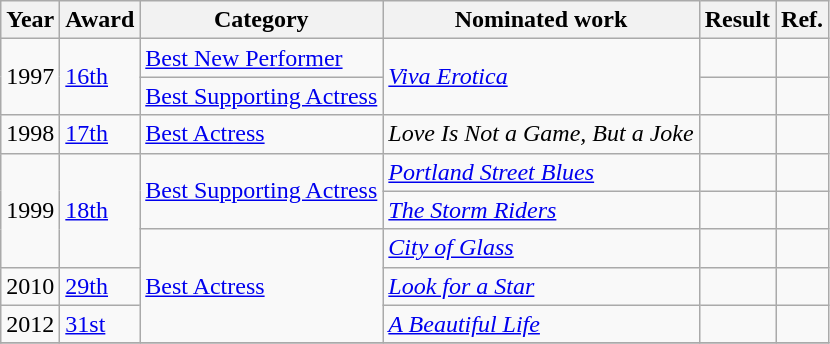<table class="wikitable">
<tr>
<th>Year</th>
<th>Award</th>
<th>Category</th>
<th>Nominated work</th>
<th>Result</th>
<th>Ref.</th>
</tr>
<tr>
<td rowspan=2>1997</td>
<td rowspan=2><a href='#'>16th</a></td>
<td><a href='#'>Best New Performer</a></td>
<td rowspan=2><em><a href='#'>Viva Erotica</a></em></td>
<td></td>
<td></td>
</tr>
<tr>
<td><a href='#'>Best Supporting Actress</a></td>
<td></td>
<td></td>
</tr>
<tr>
<td>1998</td>
<td><a href='#'>17th</a></td>
<td><a href='#'>Best Actress</a></td>
<td><em>Love Is Not a Game, But a Joke</em></td>
<td></td>
<td></td>
</tr>
<tr>
<td rowspan=3>1999</td>
<td rowspan=3><a href='#'>18th</a></td>
<td rowspan=2><a href='#'>Best Supporting Actress</a></td>
<td><em><a href='#'>Portland Street Blues</a></em></td>
<td></td>
<td></td>
</tr>
<tr>
<td><em><a href='#'>The Storm Riders</a></em></td>
<td></td>
<td></td>
</tr>
<tr>
<td rowspan=3><a href='#'>Best Actress</a></td>
<td><em><a href='#'>City of Glass</a></em></td>
<td></td>
<td></td>
</tr>
<tr>
<td>2010</td>
<td><a href='#'>29th</a></td>
<td><em><a href='#'>Look for a Star</a></em></td>
<td></td>
<td></td>
</tr>
<tr>
<td>2012</td>
<td><a href='#'>31st</a></td>
<td><em><a href='#'>A Beautiful Life</a></em></td>
<td></td>
<td></td>
</tr>
<tr>
</tr>
</table>
